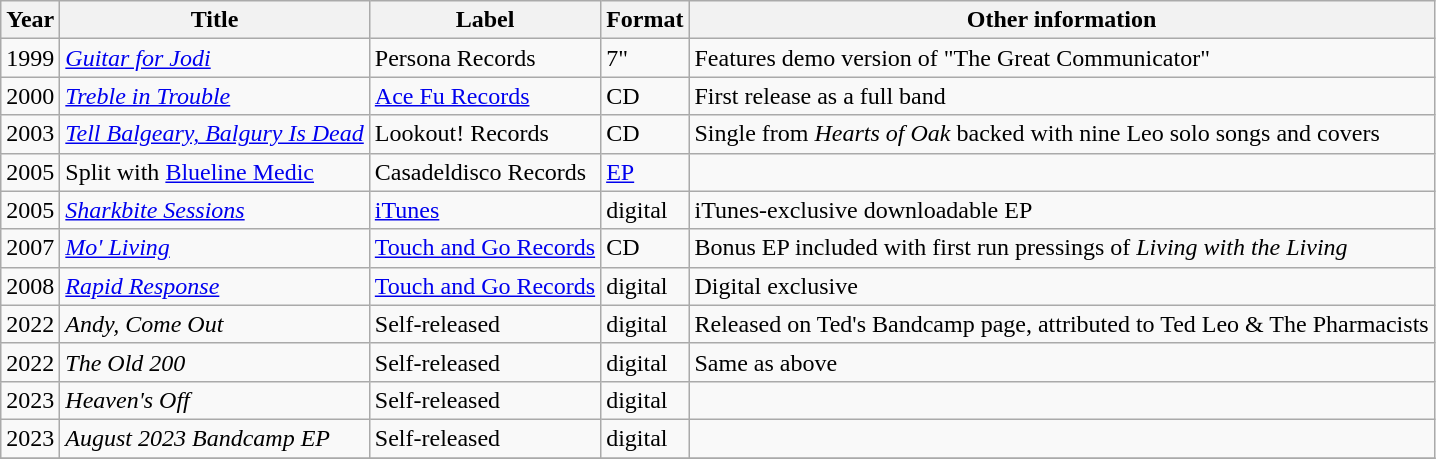<table class="wikitable">
<tr>
<th>Year</th>
<th>Title</th>
<th>Label</th>
<th>Format</th>
<th>Other information</th>
</tr>
<tr>
<td>1999</td>
<td><em><a href='#'>Guitar for Jodi</a></em></td>
<td>Persona Records</td>
<td>7"</td>
<td>Features demo version of "The Great Communicator"</td>
</tr>
<tr>
<td>2000</td>
<td><em><a href='#'>Treble in Trouble</a></em></td>
<td><a href='#'>Ace Fu Records</a></td>
<td>CD</td>
<td>First release as a full band</td>
</tr>
<tr>
<td>2003</td>
<td><em><a href='#'>Tell Balgeary, Balgury Is Dead</a></em></td>
<td>Lookout! Records</td>
<td>CD</td>
<td>Single from <em>Hearts of Oak</em> backed with nine Leo solo songs and covers</td>
</tr>
<tr>
<td>2005</td>
<td>Split with <a href='#'>Blueline Medic</a></td>
<td>Casadeldisco Records</td>
<td><a href='#'>EP</a></td>
<td></td>
</tr>
<tr>
<td>2005</td>
<td><em><a href='#'>Sharkbite Sessions</a></em></td>
<td Lookout! Records/><a href='#'>iTunes</a></td>
<td>digital</td>
<td>iTunes-exclusive downloadable EP</td>
</tr>
<tr>
<td>2007</td>
<td><em><a href='#'>Mo' Living</a></em></td>
<td><a href='#'>Touch and Go Records</a></td>
<td>CD</td>
<td>Bonus EP included with first run pressings of <em>Living with the Living</em></td>
</tr>
<tr>
<td>2008</td>
<td><em><a href='#'>Rapid Response</a></em></td>
<td><a href='#'>Touch and Go Records</a></td>
<td>digital</td>
<td>Digital exclusive</td>
</tr>
<tr>
<td>2022</td>
<td><em>Andy, Come Out</em></td>
<td>Self-released</td>
<td>digital</td>
<td>Released on Ted's Bandcamp page, attributed to Ted Leo & The Pharmacists</td>
</tr>
<tr>
<td>2022</td>
<td><em>The Old 200</em></td>
<td>Self-released</td>
<td>digital</td>
<td>Same as above</td>
</tr>
<tr>
<td>2023</td>
<td><em>Heaven's Off</em></td>
<td>Self-released</td>
<td>digital</td>
<td></td>
</tr>
<tr>
<td>2023</td>
<td><em>August 2023 Bandcamp EP</em></td>
<td>Self-released</td>
<td>digital</td>
<td></td>
</tr>
<tr>
</tr>
</table>
